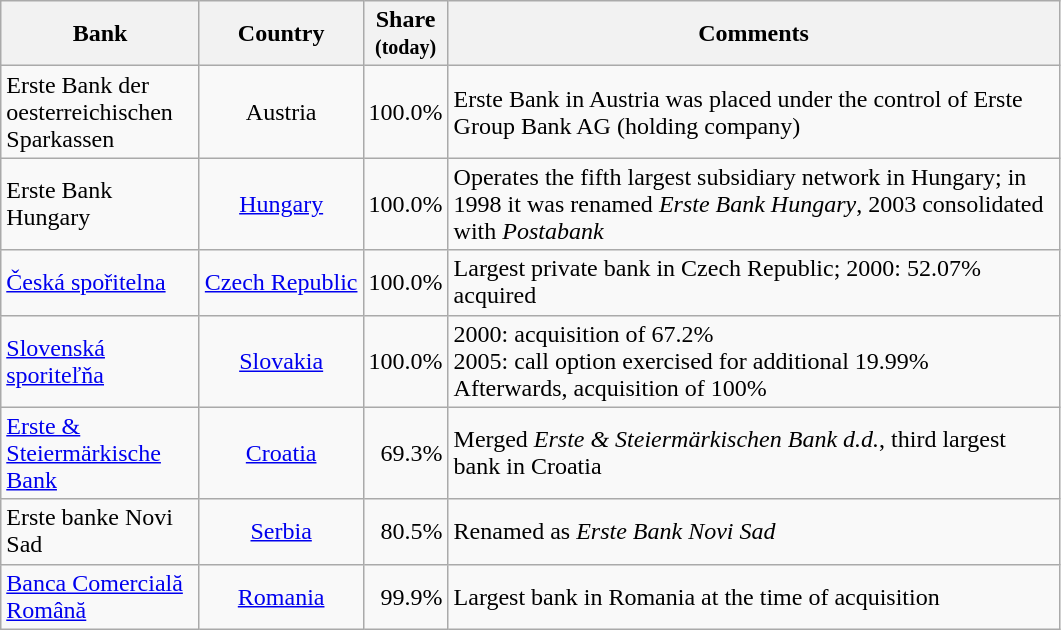<table class="wikitable zebra">
<tr class="hintergrundfarbe5" align="center">
<th width="125">Bank</th>
<th>Country</th>
<th>Share<br><small>(today)</small></th>
<th width="400px">Comments</th>
</tr>
<tr align="left">
<td>Erste Bank der oesterreichischen Sparkassen</td>
<td align="center">Austria</td>
<td align="right">100.0%</td>
<td>Erste Bank in Austria was placed under the control of Erste Group Bank AG (holding company)</td>
</tr>
<tr align="left">
<td>Erste Bank Hungary</td>
<td align="center"><a href='#'>Hungary</a></td>
<td align="right">100.0%</td>
<td>Operates the fifth largest subsidiary network in Hungary; in 1998 it was renamed <em>Erste Bank Hungary</em>, 2003 consolidated with <em>Postabank</em></td>
</tr>
<tr align="left">
<td><a href='#'>Česká spořitelna</a></td>
<td align="center"><a href='#'>Czech Republic</a></td>
<td align="right">100.0%</td>
<td>Largest private bank in Czech Republic; 2000: 52.07% acquired</td>
</tr>
<tr align="left">
<td><a href='#'>Slovenská sporiteľňa</a></td>
<td align="center"><a href='#'>Slovakia</a></td>
<td align="right">100.0%</td>
<td>2000: acquisition of 67.2%<br>2005: call option exercised for additional 19.99%<br>Afterwards, acquisition of 100%</td>
</tr>
<tr align="left">
<td><a href='#'>Erste & Steiermärkische Bank</a></td>
<td align="center"><a href='#'>Croatia</a></td>
<td align="right">69.3%</td>
<td>Merged <em>Erste & Steiermärkischen Bank d.d.</em>, third largest bank in Croatia</td>
</tr>
<tr align="left">
<td>Erste banke Novi Sad</td>
<td align="center"><a href='#'>Serbia</a></td>
<td align="right">80.5%</td>
<td>Renamed as <em>Erste Bank Novi Sad</em></td>
</tr>
<tr align="left">
<td><a href='#'>Banca Comercială Română</a></td>
<td align="center"><a href='#'>Romania</a></td>
<td align="right">99.9%</td>
<td>Largest bank in Romania at the time of acquisition</td>
</tr>
</table>
